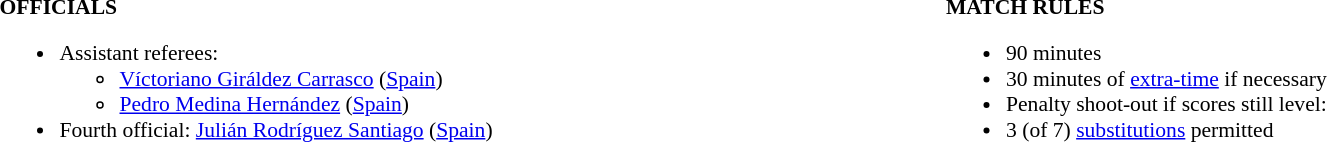<table width=100% style="font-size: 90%">
<tr>
<td width=50% valign=top><br><strong>OFFICIALS</strong><ul><li>Assistant referees:<ul><li><a href='#'>Víctoriano Giráldez Carrasco</a> (<a href='#'>Spain</a>)</li><li><a href='#'>Pedro Medina Hernández</a> (<a href='#'>Spain</a>)</li></ul></li><li>Fourth official: <a href='#'>Julián Rodríguez Santiago</a> (<a href='#'>Spain</a>)</li></ul></td>
<td width=50% valign=top><br><strong>MATCH RULES</strong><ul><li>90 minutes</li><li>30 minutes of <a href='#'>extra-time</a> if necessary</li><li>Penalty shoot-out if scores still level:</li><li>3 (of 7) <a href='#'>substitutions</a> permitted</li></ul></td>
</tr>
</table>
